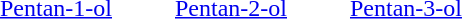<table align="center" class="skin-invert-image">
<tr>
<td></td>
<td></td>
<td></td>
</tr>
<tr>
<td style="padding-left:20px;padding-right:20px;text-align:center;"><a href='#'>Pentan-1-ol</a></td>
<td style="padding-left:20px;padding-right:20px;text-align:center;"><a href='#'>Pentan-2-ol</a></td>
<td style="padding-left:20px;padding-right:20px;text-align:center;"><a href='#'>Pentan-3-ol</a></td>
</tr>
</table>
